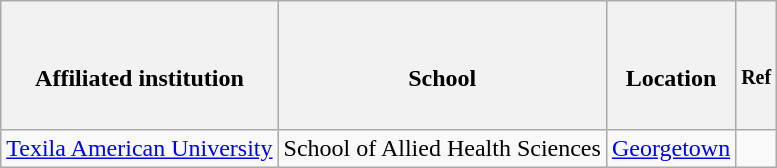<table class="wikitable sortable">
<tr>
<th><br><h4>Affiliated institution</h4></th>
<th><br><h4>School</h4></th>
<th><br><h4>Location</h4></th>
<th><br><h5>Ref</h5></th>
</tr>
<tr>
<td><a href='#'>Texila American University</a></td>
<td>School of Allied Health Sciences</td>
<td><a href='#'>Georgetown</a></td>
<td></td>
</tr>
</table>
